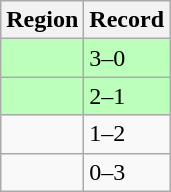<table class="wikitable">
<tr>
<th>Region</th>
<th>Record</th>
</tr>
<tr bgcolor=#bbffbb>
<td></td>
<td>3–0</td>
</tr>
<tr bgcolor=#bbffbb>
<td></td>
<td>2–1</td>
</tr>
<tr>
<td></td>
<td>1–2</td>
</tr>
<tr>
<td></td>
<td>0–3</td>
</tr>
</table>
